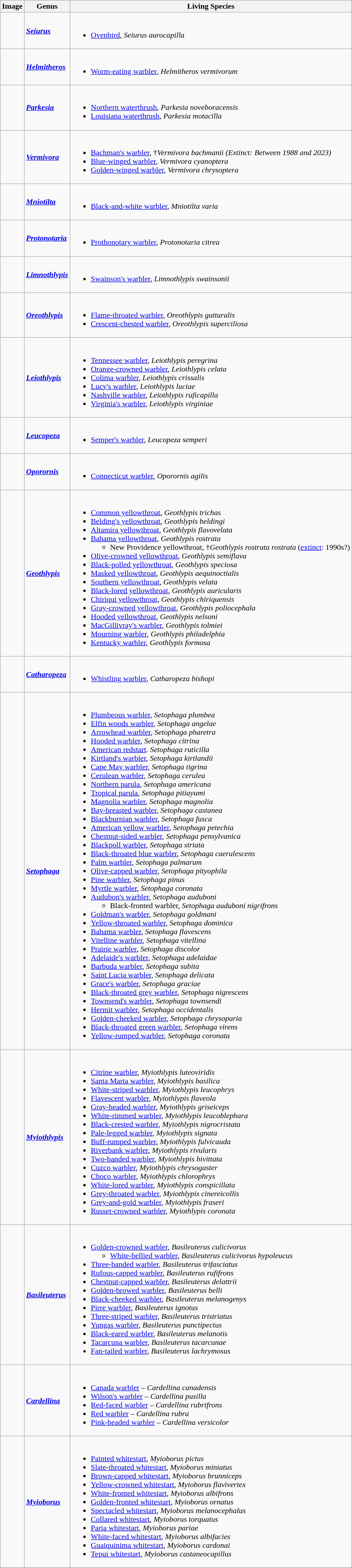<table class="wikitable">
<tr>
<th>Image</th>
<th>Genus</th>
<th>Living Species</th>
</tr>
<tr>
<td></td>
<td><strong><em><a href='#'>Seiurus</a></em></strong> </td>
<td><br><ul><li><a href='#'>Ovenbird</a>, <em>Seiurus aurocapilla</em></li></ul></td>
</tr>
<tr>
<td></td>
<td><strong><em><a href='#'>Helmitheros</a></em></strong> </td>
<td><br><ul><li><a href='#'>Worm-eating warbler</a><em>, Helmitheros vermivorum</em></li></ul></td>
</tr>
<tr>
<td></td>
<td><strong><em><a href='#'>Parkesia</a></em></strong> </td>
<td><br><ul><li><a href='#'>Northern waterthrush</a>, <em>Parkesia noveboracensis</em></li><li><a href='#'>Louisiana waterthrush</a>, <em>Parkesia motacilla</em></li></ul></td>
</tr>
<tr>
<td></td>
<td><strong><em><a href='#'>Vermivora</a></em></strong> </td>
<td><br><ul><li><a href='#'>Bachman's warbler</a>, †<em>Vermivora bachmanii (Extinct: Between 1988 and 2023)</em></li><li><a href='#'>Blue-winged warbler</a>, <em>Vermivora cyanoptera</em></li><li><a href='#'>Golden-winged warbler</a>, <em>Vermivora chrysoptera</em></li></ul></td>
</tr>
<tr>
<td></td>
<td><strong><em><a href='#'>Mniotilta</a></em></strong> </td>
<td><br><ul><li><a href='#'>Black-and-white warbler</a>, <em>Mniotilta varia</em></li></ul></td>
</tr>
<tr>
<td></td>
<td><strong><em><a href='#'>Protonotaria</a></em></strong> </td>
<td><br><ul><li><a href='#'>Prothonotary warbler</a>, <em>Protonotaria citrea</em></li></ul></td>
</tr>
<tr>
<td></td>
<td><strong><em><a href='#'>Limnothlypis</a></em></strong> </td>
<td><br><ul><li><a href='#'>Swainson's warbler</a>, <em>Limnothlypis swainsonii</em></li></ul></td>
</tr>
<tr>
<td></td>
<td><strong><em><a href='#'>Oreothlypis</a></em></strong> </td>
<td><br><ul><li><a href='#'>Flame-throated warbler</a>, <em>Oreothlypis gutturalis</em></li><li><a href='#'>Crescent-chested warbler</a>, <em>Oreothlypis superciliosa</em></li></ul></td>
</tr>
<tr>
<td></td>
<td><strong><em><a href='#'>Leiothlypis</a></em></strong> </td>
<td><br><ul><li><a href='#'>Tennessee warbler</a>, <em>Leiothlypis peregrina</em></li><li><a href='#'>Orange-crowned warbler</a>, <em>Leiothlypis celata</em></li><li><a href='#'>Colima warbler</a>, <em>Leiothlypis crissalis</em></li><li><a href='#'>Lucy's warbler</a>, <em>Leiothlypis luciae</em></li><li><a href='#'>Nashville warbler</a>, <em>Leiothlypis ruficapilla</em></li><li><a href='#'>Virginia's warbler</a>, <em>Leiothlypis virginiae</em></li></ul></td>
</tr>
<tr>
<td></td>
<td><strong><em><a href='#'>Leucopeza</a></em></strong> </td>
<td><br><ul><li><a href='#'>Semper's warbler</a>, <em>Leucopeza semperi</em></li></ul></td>
</tr>
<tr>
<td></td>
<td><strong><em><a href='#'>Oporornis</a></em></strong> </td>
<td><br><ul><li><a href='#'>Connecticut warbler</a>, <em>Oporornis agilis</em></li></ul></td>
</tr>
<tr>
<td></td>
<td><strong><em><a href='#'>Geothlypis</a></em></strong> </td>
<td><br><ul><li><a href='#'>Common yellowthroat</a>, <em>Geothlypis trichas</em></li><li><a href='#'>Belding's yellowthroat</a>, <em>Geothlypis beldingi</em></li><li><a href='#'>Altamira yellowthroat</a>, <em>Geothlypis flavovelata</em></li><li><a href='#'>Bahama yellowthroat</a>, <em>Geothlypis rostrata</em><ul><li>New Providence yellowthroat, †<em>Geothlypis rostrata rostrata</em> (<a href='#'>extinct</a>: 1990s?)</li></ul></li><li><a href='#'>Olive-crowned yellowthroat</a>, <em>Geothlypis semiflava</em></li><li><a href='#'>Black-polled yellowthroat</a>, <em>Geothlypis speciosa</em></li><li><a href='#'>Masked yellowthroat</a>, <em>Geothlypis aequinoctialis</em></li><li><a href='#'>Southern yellowthroat</a>, <em>Geothlypis  velata</em></li><li><a href='#'>Black-lored yellowthroat</a>, <em>Geothlypis auricularis</em></li><li><a href='#'>Chiriqui yellowthroat</a>, <em>Geothlypis chiriquensis</em></li><li><a href='#'>Gray-crowned yellowthroat</a>, <em>Geothlypis poliocephala</em></li><li><a href='#'>Hooded yellowthroat</a>, <em>Geothlypis nelsoni</em></li><li><a href='#'>MacGillivray's warbler</a>,  <em>Geothlypis tolmiei</em></li><li><a href='#'>Mourning warbler</a>,  <em>Geothlypis philadelphia</em></li><li><a href='#'>Kentucky warbler</a>,  <em>Geothlypis formosa</em></li></ul></td>
</tr>
<tr>
<td></td>
<td><strong><em><a href='#'>Catharopeza</a></em></strong> </td>
<td><br><ul><li><a href='#'>Whistling warbler</a>, <em>Catharopeza bishopi</em></li></ul></td>
</tr>
<tr>
<td></td>
<td><strong><em><a href='#'>Setophaga</a></em></strong> </td>
<td><br><ul><li><a href='#'>Plumbeous warbler</a>, <em>Setophaga plumbea</em></li><li><a href='#'>Elfin woods warbler</a>, <em>Setophaga angelae</em></li><li><a href='#'>Arrowhead warbler</a>, <em>Setophaga pharetra</em></li><li><a href='#'>Hooded warbler</a>, <em>Setophaga citrina</em></li><li><a href='#'>American redstart</a>. <em>Setophaga ruticilla</em></li><li><a href='#'>Kirtland's warbler</a>, <em>Setophaga kirtlandii</em></li><li><a href='#'>Cape May warbler</a>, <em>Setophaga tigrina</em></li><li><a href='#'>Cerulean warbler</a>, <em>Setophaga cerulea</em></li><li><a href='#'>Northern parula</a>, <em>Setophaga americana</em></li><li><a href='#'>Tropical parula</a>, <em>Setophaga pitiayumi</em></li><li><a href='#'>Magnolia warbler</a>, <em>Setophaga magnolia</em></li><li><a href='#'>Bay-breasted warbler</a>, <em>Setophaga castanea</em></li><li><a href='#'>Blackburnian warbler</a>, <em>Setophaga fusca</em></li><li><a href='#'>American yellow warbler</a>, <em>Setophaga petechia</em></li><li><a href='#'>Chestnut-sided warbler</a>, <em>Setophaga pensylvanica</em></li><li><a href='#'>Blackpoll warbler</a>, <em>Setophaga striata</em></li><li><a href='#'>Black-throated blue warbler</a>, <em>Setophaga caerulescens</em></li><li><a href='#'>Palm warbler</a>, <em>Setophaga palmarum</em></li><li><a href='#'>Olive-capped warbler</a>, <em>Setophaga pityophila</em></li><li><a href='#'>Pine warbler</a>, <em>Setophaga pinus</em></li><li><a href='#'>Myrtle warbler</a>, <em>Setophaga coronata</em></li><li><a href='#'>Audubon's warbler</a>, <em>Setophaga auduboni</em><ul><li>Black-fronted warbler, <em>Setophaga auduboni nigrifrons</em></li></ul></li><li><a href='#'>Goldman's warbler</a>, <em>Setophaga goldmani</em></li><li><a href='#'>Yellow-throated warbler</a>, <em>Setophaga dominica</em></li><li><a href='#'>Bahama warbler</a>, <em>Setophaga flavescens</em></li><li><a href='#'>Vitelline warbler</a>, <em>Setophaga vitellina</em></li><li><a href='#'>Prairie warbler</a>, <em>Setophaga discolor</em></li><li><a href='#'>Adelaide's warbler</a>, <em>Setophaga adelaidae</em></li><li><a href='#'>Barbuda warbler</a>, <em>Setophaga subita</em></li><li><a href='#'>Saint Lucia warbler</a>, <em>Setophaga delicata</em></li><li><a href='#'>Grace's warbler</a>, <em>Setophaga graciae</em></li><li><a href='#'>Black-throated grey warbler</a>, <em>Setophaga nigrescens</em></li><li><a href='#'>Townsend's warbler</a>, <em>Setophaga townsendi</em></li><li><a href='#'>Hermit warbler</a>, <em>Setophaga occidentalis</em></li><li><a href='#'>Golden-cheeked warbler</a>, <em>Setophaga chrysoparia</em></li><li><a href='#'>Black-throated green warbler</a>, <em>Setophaga virens</em></li><li><a href='#'>Yellow-rumped warbler</a>, <em>Setophaga coronata</em></li></ul></td>
</tr>
<tr>
<td></td>
<td><strong><em><a href='#'>Myiothlypis</a></em></strong> </td>
<td><br><ul><li><a href='#'>Citrine warbler</a>, <em>Myiothlypis luteoviridis</em></li><li><a href='#'>Santa Marta warbler</a>, <em>Myiothlypis basilica</em></li><li><a href='#'>White-striped warbler</a>, <em>Myiothlypis leucophrys</em></li><li><a href='#'>Flavescent warbler</a>, <em>Myiothlypis flaveola</em></li><li><a href='#'>Gray-headed warbler</a>, <em>Myiothlypis griseiceps</em></li><li><a href='#'>White-rimmed warbler</a>, <em>Myiothlypis leucoblephara</em></li><li><a href='#'>Black-crested warbler</a>, <em>Myiothlypis nigrocristata</em></li><li><a href='#'>Pale-legged warbler</a>, <em>Myiothlypis signata</em></li><li><a href='#'>Buff-rumped warbler</a>, <em>Myiothlypis fulvicauda</em></li><li><a href='#'>Riverbank warbler</a>, <em>Myiothlypis rivularis</em></li><li><a href='#'>Two-banded warbler</a>, <em>Myiothlypis bivittata</em></li><li><a href='#'>Cuzco warbler</a>, <em>Myiothlypis chrysogaster</em></li><li><a href='#'>Choco warbler</a>, <em>Myiothlypis chlorophrys</em></li><li><a href='#'>White-lored warbler</a>, <em>Myiothlypis conspicillata</em></li><li><a href='#'>Grey-throated warbler</a>, <em>Myiothlypis cinereicollis</em></li><li><a href='#'>Grey-and-gold warbler</a>, <em>Myiothlypis fraseri</em></li><li><a href='#'>Russet-crowned warbler</a>, <em>Myiothlypis coronata</em></li></ul></td>
</tr>
<tr>
<td></td>
<td><strong><em><a href='#'>Basileuterus</a></em></strong> </td>
<td><br><ul><li><a href='#'>Golden-crowned warbler</a>, <em>Basileuterus culicivorus</em><ul><li><a href='#'>White-bellied warbler</a>, <em>Basileuterus culicivorus hypoleucus</em></li></ul></li><li><a href='#'>Three-banded warbler</a>, <em>Basileuterus trifasciatus</em></li><li><a href='#'>Rufous-capped warbler</a>, <em>Basileuterus rufifrons</em></li><li><a href='#'>Chestnut-capped warbler</a>, <em>Basileuterus delattrii</em></li><li><a href='#'>Golden-browed warbler</a>, <em>Basileuterus belli</em></li><li><a href='#'>Black-cheeked warbler</a>, <em>Basileuterus melanogenys</em></li><li><a href='#'>Pirre warbler</a>, <em>Basileuterus ignotus</em></li><li><a href='#'>Three-striped warbler</a>, <em>Basileuterus tristriatus</em></li><li><a href='#'>Yungas warbler</a>, <em>Basileuterus punctipectus</em></li><li><a href='#'>Black-eared warbler</a>, <em>Basileuterus melanotis</em></li><li><a href='#'>Tacarcuna warbler</a>, <em>Basileuterus tacarcunae</em></li><li><a href='#'>Fan-tailed warbler</a>, <em>Basileuterus lachrymosus</em></li></ul></td>
</tr>
<tr>
<td></td>
<td><strong><em><a href='#'>Cardellina</a></em></strong> </td>
<td><br><ul><li><a href='#'>Canada warbler</a> – <em>Cardellina canadensis</em></li><li><a href='#'>Wilson's warbler</a> – <em>Cardellina pusilla</em></li><li><a href='#'>Red-faced warbler</a> – <em>Cardellina rubrifrons</em></li><li><a href='#'>Red warbler</a> – <em>Cardellina rubra</em></li><li><a href='#'>Pink-headed warbler</a> – <em>Cardellina versicolor</em></li></ul></td>
</tr>
<tr>
<td></td>
<td><strong><em><a href='#'>Myioborus</a></em></strong> </td>
<td><br><ul><li><a href='#'>Painted whitestart</a>, <em>Myioborus pictus</em></li><li><a href='#'>Slate-throated whitestart</a>, <em>Myioborus miniatus</em></li><li><a href='#'>Brown-capped whitestart</a>, <em>Myioborus brunniceps</em></li><li><a href='#'>Yellow-crowned whitestart</a>, <em>Myioborus flavivertex</em></li><li><a href='#'>White-fronted whitestart</a>, <em>Myioborus albifrons</em></li><li><a href='#'>Golden-fronted whitestart</a>, <em>Myioborus ornatus</em></li><li><a href='#'>Spectacled whitestart</a>, <em>Myioborus melanocephalus</em></li><li><a href='#'>Collared whitestart</a>, <em>Myioborus torquatus</em></li><li><a href='#'>Paria whitestart</a>, <em>Myioborus pariae</em></li><li><a href='#'>White-faced whitestart</a>, <em>Myioborus albifacies</em></li><li><a href='#'>Guaiquinima whitestart</a>, <em>Myioborus cardonai</em></li><li><a href='#'>Tepui whitestart</a>, <em>Myioborus castaneocapillus</em></li></ul></td>
</tr>
<tr>
</tr>
</table>
